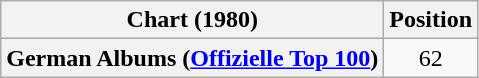<table class="wikitable sortable plainrowheaders" style="text-align:center">
<tr>
<th scope="col">Chart (1980)</th>
<th scope="col">Position</th>
</tr>
<tr>
<th scope="row">German Albums (<a href='#'>Offizielle Top 100</a>)</th>
<td>62</td>
</tr>
</table>
